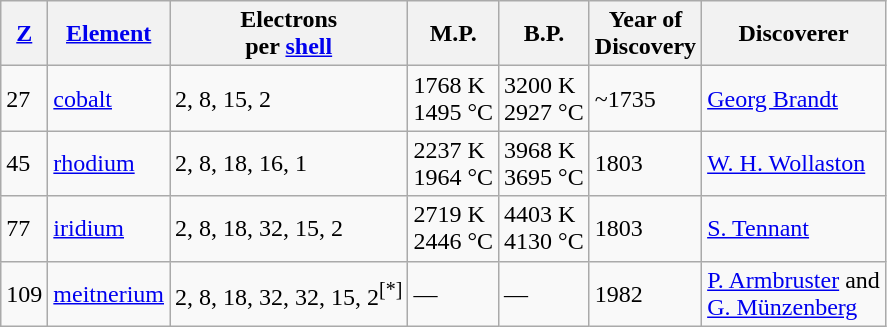<table class="wikitable">
<tr>
<th><a href='#'>Z</a></th>
<th><a href='#'>Element</a></th>
<th>Electrons<br>per <a href='#'>shell</a></th>
<th>M.P.</th>
<th>B.P.</th>
<th>Year of<br>Discovery</th>
<th>Discoverer</th>
</tr>
<tr>
<td>27</td>
<td><a href='#'>cobalt</a></td>
<td>2, 8, 15, 2</td>
<td>1768 K<br>1495 °C</td>
<td>3200 K<br>2927 °C</td>
<td>~1735</td>
<td><a href='#'>Georg Brandt</a></td>
</tr>
<tr>
<td>45</td>
<td><a href='#'>rhodium</a></td>
<td>2, 8, 18, 16, 1</td>
<td>2237 K<br>1964 °C</td>
<td>3968 K<br>3695 °C</td>
<td>1803</td>
<td><a href='#'>W. H. Wollaston</a></td>
</tr>
<tr>
<td>77</td>
<td><a href='#'>iridium</a></td>
<td>2, 8, 18, 32, 15, 2</td>
<td>2719 K<br>2446 °C</td>
<td>4403 K<br>4130 °C</td>
<td>1803</td>
<td><a href='#'>S. Tennant</a></td>
</tr>
<tr>
<td>109</td>
<td><a href='#'>meitnerium</a></td>
<td>2, 8, 18, 32, 32, 15, 2<sup>[*]</sup></td>
<td>—</td>
<td>—</td>
<td>1982</td>
<td><a href='#'>P. Armbruster</a> and<br><a href='#'>G. Münzenberg</a></td>
</tr>
</table>
